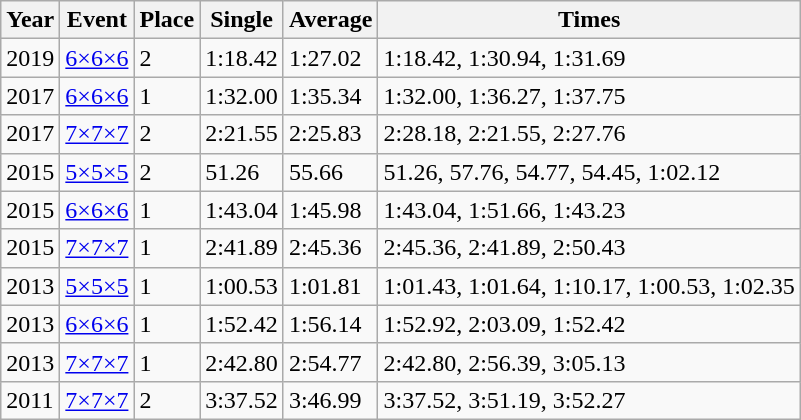<table class="wikitable">
<tr>
<th>Year</th>
<th>Event</th>
<th>Place</th>
<th>Single</th>
<th>Average</th>
<th>Times</th>
</tr>
<tr>
<td>2019</td>
<td><a href='#'>6×6×6</a></td>
<td>2</td>
<td>1:18.42</td>
<td>1:27.02</td>
<td>1:18.42, 1:30.94, 1:31.69</td>
</tr>
<tr>
<td>2017</td>
<td><a href='#'>6×6×6</a></td>
<td>1</td>
<td>1:32.00</td>
<td>1:35.34</td>
<td>1:32.00, 1:36.27, 1:37.75</td>
</tr>
<tr>
<td>2017</td>
<td><a href='#'>7×7×7</a></td>
<td>2</td>
<td>2:21.55</td>
<td>2:25.83</td>
<td>2:28.18, 2:21.55, 2:27.76</td>
</tr>
<tr>
<td>2015</td>
<td><a href='#'>5×5×5</a></td>
<td>2</td>
<td>51.26</td>
<td>55.66</td>
<td>51.26, 57.76, 54.77, 54.45, 1:02.12</td>
</tr>
<tr>
<td>2015</td>
<td><a href='#'>6×6×6</a></td>
<td>1</td>
<td>1:43.04</td>
<td>1:45.98</td>
<td>1:43.04, 1:51.66, 1:43.23</td>
</tr>
<tr>
<td>2015</td>
<td><a href='#'>7×7×7</a></td>
<td>1</td>
<td>2:41.89</td>
<td>2:45.36</td>
<td>2:45.36, 2:41.89, 2:50.43</td>
</tr>
<tr>
<td>2013</td>
<td><a href='#'>5×5×5</a></td>
<td>1</td>
<td>1:00.53</td>
<td>1:01.81</td>
<td>1:01.43, 1:01.64, 1:10.17, 1:00.53, 1:02.35</td>
</tr>
<tr>
<td>2013</td>
<td><a href='#'>6×6×6</a></td>
<td>1</td>
<td>1:52.42</td>
<td>1:56.14</td>
<td>1:52.92, 2:03.09, 1:52.42</td>
</tr>
<tr>
<td>2013</td>
<td><a href='#'>7×7×7</a></td>
<td>1</td>
<td>2:42.80</td>
<td>2:54.77</td>
<td>2:42.80, 2:56.39, 3:05.13</td>
</tr>
<tr>
<td>2011</td>
<td><a href='#'>7×7×7</a></td>
<td>2</td>
<td>3:37.52</td>
<td>3:46.99</td>
<td>3:37.52, 3:51.19, 3:52.27</td>
</tr>
</table>
